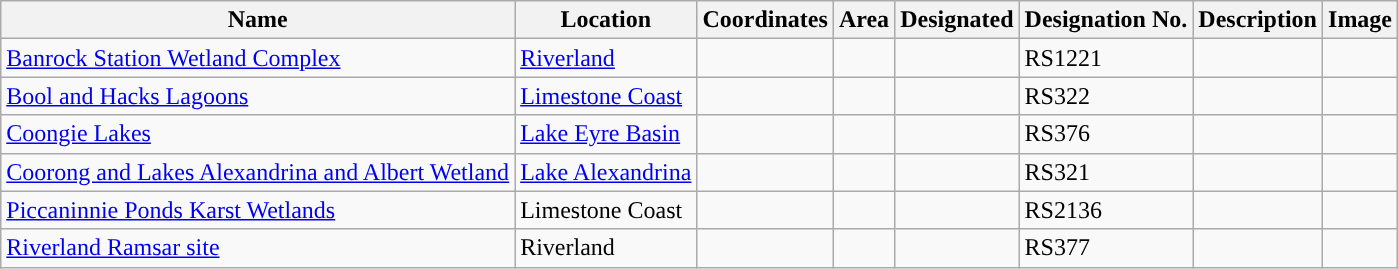<table class="wikitable sortable">
<tr>
<th style="background-color:">Name</th>
<th style="background-color:">Location</th>
<th style="background-color:">Coordinates</th>
<th style="background-color:">Area</th>
<th style="background-color:">Designated</th>
<th style="background-color:">Designation No.</th>
<th style="background-color:">Description</th>
<th style="background-color:">Image</th>
</tr>
<tr>
<td><a href='#'>Banrock Station Wetland Complex</a></td>
<td><a href='#'>Riverland</a></td>
<td></td>
<td></td>
<td></td>
<td>RS1221</td>
<td></td>
<td></td>
</tr>
<tr>
<td><a href='#'>Bool and Hacks Lagoons</a></td>
<td><a href='#'>Limestone Coast</a></td>
<td></td>
<td></td>
<td></td>
<td>RS322</td>
<td></td>
<td></td>
</tr>
<tr>
<td><a href='#'>Coongie Lakes</a></td>
<td><a href='#'>Lake Eyre Basin</a></td>
<td></td>
<td></td>
<td></td>
<td>RS376</td>
<td></td>
<td></td>
</tr>
<tr>
<td><a href='#'>Coorong and Lakes Alexandrina and Albert Wetland</a></td>
<td><a href='#'>Lake Alexandrina</a></td>
<td></td>
<td></td>
<td></td>
<td>RS321</td>
<td></td>
<td></td>
</tr>
<tr>
<td><a href='#'>Piccaninnie Ponds Karst Wetlands</a></td>
<td>Limestone Coast</td>
<td></td>
<td></td>
<td></td>
<td>RS2136</td>
<td></td>
<td></td>
</tr>
<tr>
<td><a href='#'>Riverland Ramsar site</a></td>
<td>Riverland</td>
<td></td>
<td></td>
<td></td>
<td>RS377</td>
<td></td>
<td></td>
</tr>
</table>
